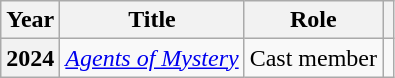<table class="wikitable plainrowheaders">
<tr>
<th scope="col">Year</th>
<th scope="col">Title</th>
<th scope="col">Role</th>
<th class="unsortable" scope="col"></th>
</tr>
<tr>
<th scope="row">2024</th>
<td><em><a href='#'>Agents of Mystery</a></em></td>
<td>Cast member</td>
<td style="text-align:center"></td>
</tr>
</table>
